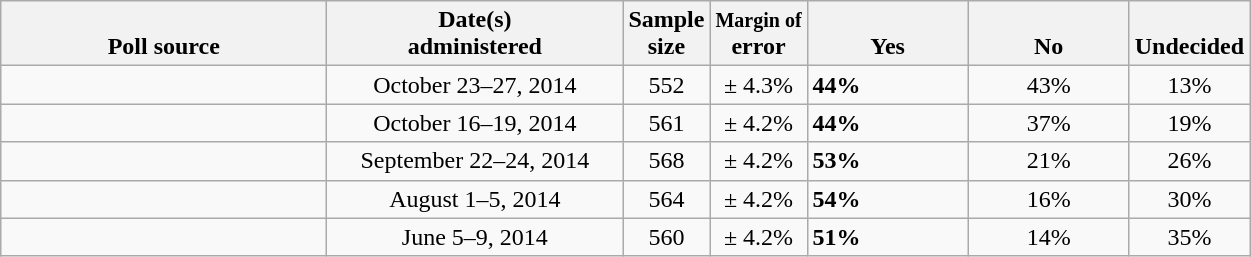<table class="wikitable">
<tr valign= bottom>
<th style="width:210px;">Poll source</th>
<th style="width:190px;">Date(s)<br>administered</th>
<th class=small>Sample<br>size</th>
<th><small>Margin of</small><br>error</th>
<th style="width:100px;">Yes</th>
<th style="width:100px;">No</th>
<th style="width:40px;">Undecided</th>
</tr>
<tr>
<td></td>
<td align=center>October 23–27, 2014</td>
<td align=center>552</td>
<td align=center>± 4.3%</td>
<td><strong>44%</strong></td>
<td align=center>43%</td>
<td align=center>13%</td>
</tr>
<tr>
<td></td>
<td align=center>October 16–19, 2014</td>
<td align=center>561</td>
<td align=center>± 4.2%</td>
<td><strong>44%</strong></td>
<td align=center>37%</td>
<td align=center>19%</td>
</tr>
<tr>
<td></td>
<td align=center>September 22–24, 2014</td>
<td align=center>568</td>
<td align=center>± 4.2%</td>
<td><strong>53%</strong></td>
<td align=center>21%</td>
<td align=center>26%</td>
</tr>
<tr>
<td></td>
<td align=center>August 1–5, 2014</td>
<td align=center>564</td>
<td align=center>± 4.2%</td>
<td><strong>54%</strong></td>
<td align=center>16%</td>
<td align=center>30%</td>
</tr>
<tr>
<td></td>
<td align=center>June 5–9, 2014</td>
<td align=center>560</td>
<td align=center>± 4.2%</td>
<td><strong>51%</strong></td>
<td align=center>14%</td>
<td align=center>35%</td>
</tr>
</table>
